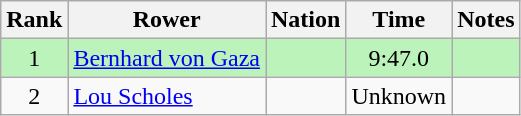<table class="wikitable sortable" style="text-align:center">
<tr>
<th>Rank</th>
<th>Rower</th>
<th>Nation</th>
<th>Time</th>
<th>Notes</th>
</tr>
<tr bgcolor=bbf3bb>
<td>1</td>
<td><a href='#'>Bernhard von Gaza</a></td>
<td align=left></td>
<td>9:47.0</td>
<td></td>
</tr>
<tr>
<td>2</td>
<td align=left><a href='#'>Lou Scholes</a></td>
<td align=left></td>
<td data-sort-value=20:00.0>Unknown</td>
<td></td>
</tr>
</table>
